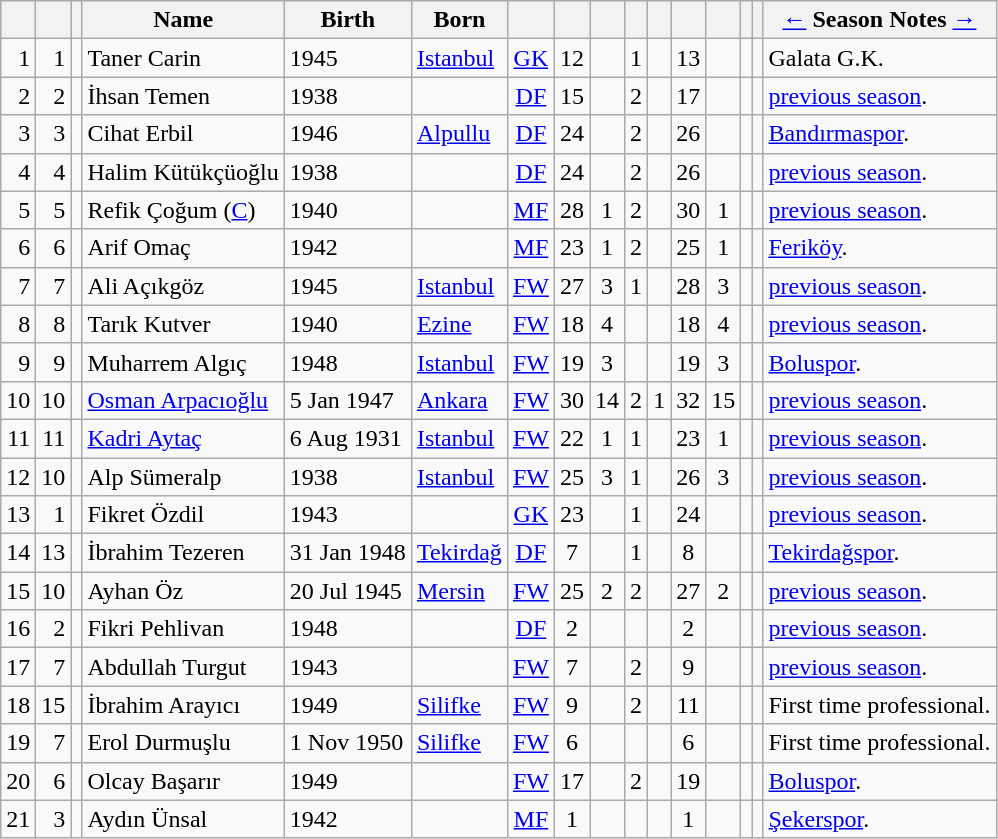<table class="wikitable sortable">
<tr>
<th></th>
<th></th>
<th></th>
<th>Name</th>
<th>Birth</th>
<th>Born</th>
<th></th>
<th></th>
<th></th>
<th></th>
<th></th>
<th></th>
<th></th>
<th></th>
<th></th>
<th><a href='#'>←</a> Season Notes <a href='#'>→</a></th>
</tr>
<tr>
<td align="right">1</td>
<td align="right">1</td>
<td></td>
<td>Taner Carin</td>
<td>1945</td>
<td><a href='#'>Istanbul</a></td>
<td align="center"><a href='#'>GK</a></td>
<td align="center">12</td>
<td></td>
<td align="center">1</td>
<td></td>
<td align="center">13</td>
<td></td>
<td></td>
<td></td>
<td> Galata G.K.</td>
</tr>
<tr>
<td align="right">2</td>
<td align="right">2</td>
<td></td>
<td>İhsan Temen</td>
<td>1938</td>
<td></td>
<td align="center"><a href='#'>DF</a></td>
<td align="center">15</td>
<td></td>
<td align="center">2</td>
<td></td>
<td align="center">17</td>
<td></td>
<td></td>
<td></td>
<td> <a href='#'>previous season</a>.</td>
</tr>
<tr>
<td align="right">3</td>
<td align="right">3</td>
<td></td>
<td>Cihat Erbil</td>
<td>1946</td>
<td><a href='#'>Alpullu</a></td>
<td align="center"><a href='#'>DF</a></td>
<td align="center">24</td>
<td></td>
<td align="center">2</td>
<td></td>
<td align="center">26</td>
<td></td>
<td></td>
<td></td>
<td> <a href='#'>Bandırmaspor</a>.</td>
</tr>
<tr>
<td align="right">4</td>
<td align="right">4</td>
<td></td>
<td>Halim Kütükçüoğlu</td>
<td>1938</td>
<td></td>
<td align="center"><a href='#'>DF</a></td>
<td align="center">24</td>
<td></td>
<td align="center">2</td>
<td></td>
<td align="center">26</td>
<td></td>
<td></td>
<td></td>
<td> <a href='#'>previous season</a>.</td>
</tr>
<tr>
<td align="right">5</td>
<td align="right">5</td>
<td></td>
<td>Refik Çoğum (<a href='#'>C</a>)</td>
<td>1940</td>
<td></td>
<td align="center"><a href='#'>MF</a></td>
<td align="center">28</td>
<td align="center">1</td>
<td align="center">2</td>
<td></td>
<td align="center">30</td>
<td align="center">1</td>
<td></td>
<td></td>
<td> <a href='#'>previous season</a>.</td>
</tr>
<tr>
<td align="right">6</td>
<td align="right">6</td>
<td></td>
<td>Arif Omaç</td>
<td>1942</td>
<td></td>
<td align="center"><a href='#'>MF</a></td>
<td align="center">23</td>
<td align="center">1</td>
<td align="center">2</td>
<td></td>
<td align="center">25</td>
<td align="center">1</td>
<td></td>
<td></td>
<td> <a href='#'>Feriköy</a>.</td>
</tr>
<tr>
<td align="right">7</td>
<td align="right">7</td>
<td></td>
<td>Ali Açıkgöz</td>
<td>1945</td>
<td><a href='#'>Istanbul</a></td>
<td align="center"><a href='#'>FW</a></td>
<td align="center">27</td>
<td align="center">3</td>
<td align="center">1</td>
<td></td>
<td align="center">28</td>
<td align="center">3</td>
<td></td>
<td></td>
<td> <a href='#'>previous season</a>.</td>
</tr>
<tr>
<td align="right">8</td>
<td align="right">8</td>
<td></td>
<td>Tarık Kutver</td>
<td>1940</td>
<td><a href='#'>Ezine</a></td>
<td align="center"><a href='#'>FW</a></td>
<td align="center">18</td>
<td align="center">4</td>
<td></td>
<td></td>
<td align="center">18</td>
<td align="center">4</td>
<td></td>
<td></td>
<td> <a href='#'>previous season</a>.</td>
</tr>
<tr>
<td align="right">9</td>
<td align="right">9</td>
<td></td>
<td>Muharrem Algıç</td>
<td>1948</td>
<td><a href='#'>Istanbul</a></td>
<td align="center"><a href='#'>FW</a></td>
<td align="center">19</td>
<td align="center">3</td>
<td></td>
<td></td>
<td align="center">19</td>
<td align="center">3</td>
<td></td>
<td></td>
<td> <a href='#'>Boluspor</a>.</td>
</tr>
<tr>
<td align="right">10</td>
<td align="right">10</td>
<td></td>
<td><a href='#'>Osman Arpacıoğlu</a></td>
<td>5 Jan 1947</td>
<td><a href='#'>Ankara</a></td>
<td align="center"><a href='#'>FW</a></td>
<td align="center">30</td>
<td align="center">14</td>
<td align="center">2</td>
<td align="center">1</td>
<td align="center">32</td>
<td align="center">15</td>
<td></td>
<td></td>
<td> <a href='#'>previous season</a>.</td>
</tr>
<tr>
<td align="right">11</td>
<td align="right">11</td>
<td></td>
<td><a href='#'>Kadri Aytaç</a></td>
<td>6 Aug 1931</td>
<td><a href='#'>Istanbul</a></td>
<td align="center"><a href='#'>FW</a></td>
<td align="center">22</td>
<td align="center">1</td>
<td align="center">1</td>
<td></td>
<td align="center">23</td>
<td align="center">1</td>
<td></td>
<td></td>
<td> <a href='#'>previous season</a>.</td>
</tr>
<tr>
<td align="right">12</td>
<td align="right">10</td>
<td></td>
<td>Alp Sümeralp</td>
<td>1938</td>
<td><a href='#'>Istanbul</a></td>
<td align="center"><a href='#'>FW</a></td>
<td align="center">25</td>
<td align="center">3</td>
<td align="center">1</td>
<td></td>
<td align="center">26</td>
<td align="center">3</td>
<td></td>
<td></td>
<td> <a href='#'>previous season</a>.</td>
</tr>
<tr>
<td align="right">13</td>
<td align="right">1</td>
<td></td>
<td>Fikret Özdil</td>
<td>1943</td>
<td></td>
<td align="center"><a href='#'>GK</a></td>
<td align="center">23</td>
<td></td>
<td align="center">1</td>
<td></td>
<td align="center">24</td>
<td></td>
<td></td>
<td></td>
<td> <a href='#'>previous season</a>.</td>
</tr>
<tr>
<td align="right">14</td>
<td align="right">13</td>
<td></td>
<td>İbrahim Tezeren</td>
<td>31 Jan 1948</td>
<td><a href='#'>Tekirdağ</a></td>
<td align="center"><a href='#'>DF</a></td>
<td align="center">7</td>
<td></td>
<td align="center">1</td>
<td></td>
<td align="center">8</td>
<td></td>
<td></td>
<td></td>
<td> <a href='#'>Tekirdağspor</a>.</td>
</tr>
<tr>
<td align="right">15</td>
<td align="right">10</td>
<td></td>
<td>Ayhan Öz</td>
<td>20 Jul 1945</td>
<td><a href='#'>Mersin</a></td>
<td align="center"><a href='#'>FW</a></td>
<td align="center">25</td>
<td align="center">2</td>
<td align="center">2</td>
<td></td>
<td align="center">27</td>
<td align="center">2</td>
<td></td>
<td></td>
<td> <a href='#'>previous season</a>.</td>
</tr>
<tr>
<td align="right">16</td>
<td align="right">2</td>
<td></td>
<td>Fikri Pehlivan</td>
<td>1948</td>
<td></td>
<td align="center"><a href='#'>DF</a></td>
<td align="center">2</td>
<td></td>
<td></td>
<td></td>
<td align="center">2</td>
<td></td>
<td></td>
<td></td>
<td> <a href='#'>previous season</a>.</td>
</tr>
<tr>
<td align="right">17</td>
<td align="right">7</td>
<td></td>
<td>Abdullah Turgut</td>
<td>1943</td>
<td></td>
<td align="center"><a href='#'>FW</a></td>
<td align="center">7</td>
<td></td>
<td align="center">2</td>
<td></td>
<td align="center">9</td>
<td></td>
<td></td>
<td></td>
<td> <a href='#'>previous season</a>.</td>
</tr>
<tr>
<td align="right">18</td>
<td align="right">15</td>
<td></td>
<td>İbrahim Arayıcı</td>
<td>1949</td>
<td><a href='#'>Silifke</a></td>
<td align="center"><a href='#'>FW</a></td>
<td align="center">9</td>
<td></td>
<td align="center">2</td>
<td></td>
<td align="center">11</td>
<td></td>
<td></td>
<td></td>
<td>First time professional.</td>
</tr>
<tr>
<td align="right">19</td>
<td align="right">7</td>
<td></td>
<td>Erol Durmuşlu</td>
<td>1 Nov 1950</td>
<td><a href='#'>Silifke</a></td>
<td align="center"><a href='#'>FW</a></td>
<td align="center">6</td>
<td></td>
<td></td>
<td></td>
<td align="center">6</td>
<td></td>
<td></td>
<td></td>
<td>First time professional.</td>
</tr>
<tr>
<td align="right">20</td>
<td align="right">6</td>
<td></td>
<td>Olcay Başarır</td>
<td>1949</td>
<td></td>
<td align="center"><a href='#'>FW</a></td>
<td align="center">17</td>
<td></td>
<td align="center">2</td>
<td></td>
<td align="center">19</td>
<td></td>
<td></td>
<td></td>
<td> <a href='#'>Boluspor</a>.</td>
</tr>
<tr>
<td align="right">21</td>
<td align="right">3</td>
<td></td>
<td>Aydın Ünsal</td>
<td>1942</td>
<td></td>
<td align="center"><a href='#'>MF</a></td>
<td align="center">1</td>
<td></td>
<td></td>
<td></td>
<td align="center">1</td>
<td></td>
<td></td>
<td></td>
<td> <a href='#'>Şekerspor</a>.</td>
</tr>
</table>
